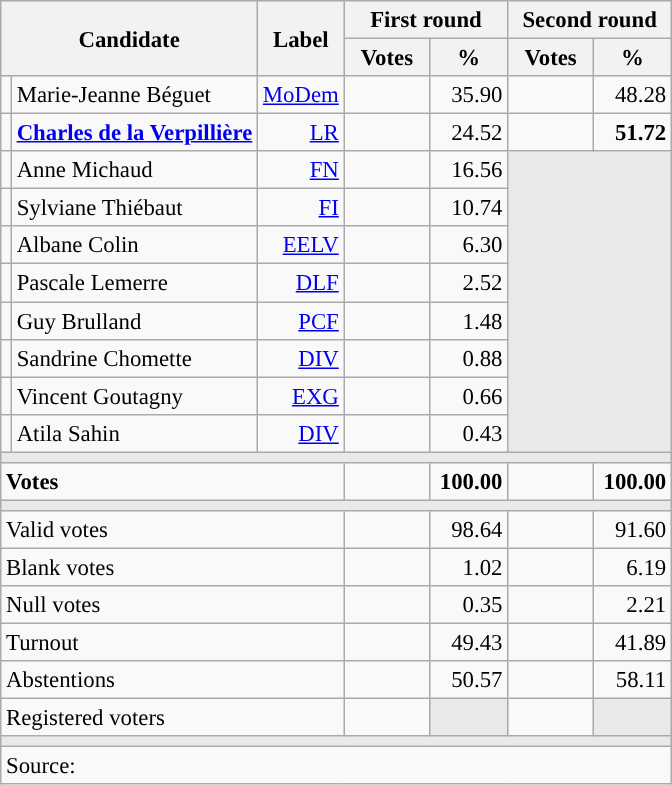<table class="wikitable" style="text-align:right;font-size:95%;">
<tr>
<th colspan="2" rowspan="2">Candidate</th>
<th rowspan="2">Label</th>
<th colspan="2">First round</th>
<th colspan="2">Second round</th>
</tr>
<tr>
<th style="width:50px;">Votes</th>
<th style="width:45px;">%</th>
<th style="width:50px;">Votes</th>
<th style="width:45px;">%</th>
</tr>
<tr>
<td style="color:inherit;background:"></td>
<td style="text-align:left;">Marie-Jeanne Béguet</td>
<td><a href='#'>MoDem</a></td>
<td></td>
<td>35.90</td>
<td></td>
<td>48.28</td>
</tr>
<tr>
<td style="color:inherit;background:"></td>
<td style="text-align:left;"><strong><a href='#'>Charles de la Verpillière</a></strong></td>
<td><a href='#'>LR</a></td>
<td></td>
<td>24.52</td>
<td><strong></strong></td>
<td><strong>51.72</strong></td>
</tr>
<tr>
<td style="color:inherit;background:"></td>
<td style="text-align:left;">Anne Michaud</td>
<td><a href='#'>FN</a></td>
<td></td>
<td>16.56</td>
<td colspan="2" rowspan="8" style="background:#E9E9E9;"></td>
</tr>
<tr>
<td style="color:inherit;background:"></td>
<td style="text-align:left;">Sylviane Thiébaut</td>
<td><a href='#'>FI</a></td>
<td></td>
<td>10.74</td>
</tr>
<tr>
<td style="color:inherit;background:"></td>
<td style="text-align:left;">Albane Colin</td>
<td><a href='#'>EELV</a></td>
<td></td>
<td>6.30</td>
</tr>
<tr>
<td style="color:inherit;background:"></td>
<td style="text-align:left;">Pascale Lemerre</td>
<td><a href='#'>DLF</a></td>
<td></td>
<td>2.52</td>
</tr>
<tr>
<td style="color:inherit;background:"></td>
<td style="text-align:left;">Guy Brulland</td>
<td><a href='#'>PCF</a></td>
<td></td>
<td>1.48</td>
</tr>
<tr>
<td style="color:inherit;background:"></td>
<td style="text-align:left;">Sandrine Chomette</td>
<td><a href='#'>DIV</a></td>
<td></td>
<td>0.88</td>
</tr>
<tr>
<td style="color:inherit;background:"></td>
<td style="text-align:left;">Vincent Goutagny</td>
<td><a href='#'>EXG</a></td>
<td></td>
<td>0.66</td>
</tr>
<tr>
<td style="color:inherit;background:"></td>
<td style="text-align:left;">Atila Sahin</td>
<td><a href='#'>DIV</a></td>
<td></td>
<td>0.43</td>
</tr>
<tr>
<td colspan="7" style="background:#E9E9E9;"></td>
</tr>
<tr style="font-weight:bold;">
<td colspan="3" style="text-align:left;">Votes</td>
<td></td>
<td>100.00</td>
<td></td>
<td>100.00</td>
</tr>
<tr>
<td colspan="7" style="background:#E9E9E9;"></td>
</tr>
<tr>
<td colspan="3" style="text-align:left;">Valid votes</td>
<td></td>
<td>98.64</td>
<td></td>
<td>91.60</td>
</tr>
<tr>
<td colspan="3" style="text-align:left;">Blank votes</td>
<td></td>
<td>1.02</td>
<td></td>
<td>6.19</td>
</tr>
<tr>
<td colspan="3" style="text-align:left;">Null votes</td>
<td></td>
<td>0.35</td>
<td></td>
<td>2.21</td>
</tr>
<tr>
<td colspan="3" style="text-align:left;">Turnout</td>
<td></td>
<td>49.43</td>
<td></td>
<td>41.89</td>
</tr>
<tr>
<td colspan="3" style="text-align:left;">Abstentions</td>
<td></td>
<td>50.57</td>
<td></td>
<td>58.11</td>
</tr>
<tr>
<td colspan="3" style="text-align:left;">Registered voters</td>
<td></td>
<td style="color:inherit;background:#E9E9E9;"></td>
<td></td>
<td style="color:inherit;background:#E9E9E9;"></td>
</tr>
<tr>
<td colspan="7" style="background:#E9E9E9;"></td>
</tr>
<tr>
<td colspan="7" style="text-align:left;">Source: </td>
</tr>
</table>
